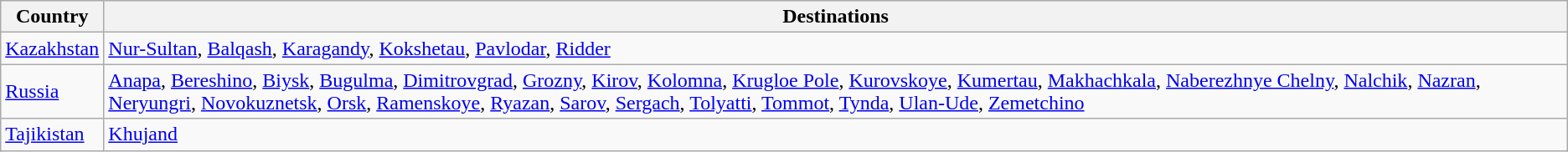<table class="wikitable">
<tr>
<th>Country</th>
<th>Destinations</th>
</tr>
<tr>
<td> <a href='#'>Kazakhstan</a></td>
<td><a href='#'>Nur-Sultan</a>, <a href='#'>Balqash</a>, <a href='#'>Karagandy</a>, <a href='#'>Kokshetau</a>, <a href='#'>Pavlodar</a>, <a href='#'>Ridder</a></td>
</tr>
<tr>
<td> <a href='#'>Russia</a></td>
<td><a href='#'>Anapa</a>, <a href='#'>Bereshino</a>, <a href='#'>Biysk</a>, <a href='#'>Bugulma</a>, <a href='#'>Dimitrovgrad</a>, <a href='#'>Grozny</a>, <a href='#'>Kirov</a>, <a href='#'>Kolomna</a>, <a href='#'>Krugloe Pole</a>, <a href='#'>Kurovskoye</a>, <a href='#'>Kumertau</a>, <a href='#'>Makhachkala</a>, <a href='#'>Naberezhnye Chelny</a>, <a href='#'>Nalchik</a>, <a href='#'>Nazran</a>, <a href='#'>Neryungri</a>, <a href='#'>Novokuznetsk</a>, <a href='#'>Orsk</a>, <a href='#'>Ramenskoye</a>, <a href='#'>Ryazan</a>, <a href='#'>Sarov</a>, <a href='#'>Sergach</a>, <a href='#'>Tolyatti</a>, <a href='#'>Tommot</a>, <a href='#'>Tynda</a>, <a href='#'>Ulan-Ude</a>, <a href='#'>Zemetchino</a></td>
</tr>
<tr>
<td> <a href='#'>Tajikistan</a></td>
<td><a href='#'>Khujand</a></td>
</tr>
</table>
